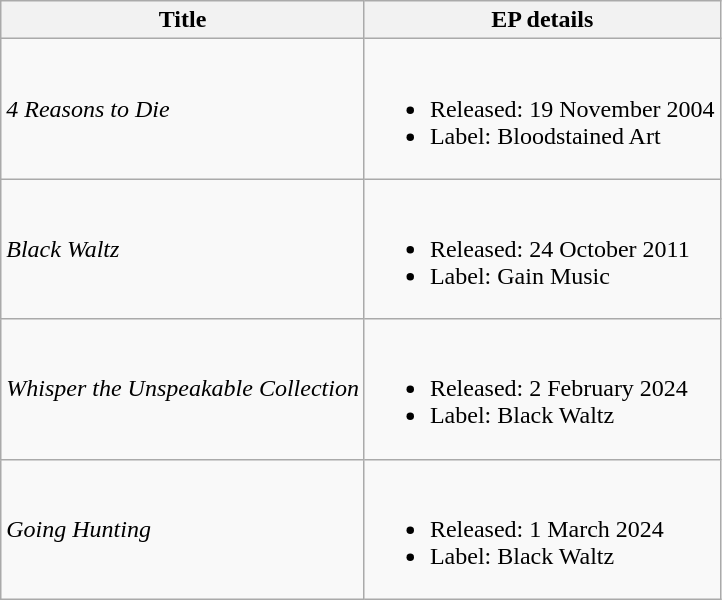<table class="wikitable">
<tr>
<th>Title</th>
<th>EP details</th>
</tr>
<tr>
<td><em>4 Reasons to Die</em></td>
<td><br><ul><li>Released: 19 November 2004</li><li>Label: Bloodstained Art</li></ul></td>
</tr>
<tr>
<td><em>Black Waltz</em></td>
<td><br><ul><li>Released: 24 October 2011</li><li>Label: Gain Music</li></ul></td>
</tr>
<tr>
<td><em>Whisper the Unspeakable Collection</em></td>
<td><br><ul><li>Released: 2 February 2024</li><li>Label: Black Waltz</li></ul></td>
</tr>
<tr>
<td><em>Going Hunting</em></td>
<td><br><ul><li>Released: 1 March 2024</li><li>Label: Black Waltz</li></ul></td>
</tr>
</table>
